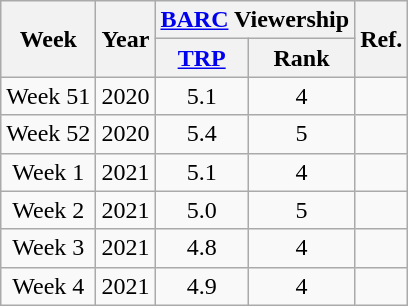<table class="wikitable" style="text-align:center">
<tr>
<th rowspan="2">Week</th>
<th rowspan="2">Year</th>
<th colspan="2"><a href='#'>BARC</a> Viewership</th>
<th rowspan="2">Ref.</th>
</tr>
<tr>
<th><a href='#'>TRP</a></th>
<th>Rank</th>
</tr>
<tr>
<td>Week 51</td>
<td>2020</td>
<td>5.1</td>
<td>4</td>
<td></td>
</tr>
<tr>
<td>Week 52</td>
<td>2020</td>
<td>5.4</td>
<td>5</td>
<td></td>
</tr>
<tr>
<td>Week 1</td>
<td>2021</td>
<td>5.1</td>
<td>4</td>
<td></td>
</tr>
<tr>
<td>Week 2</td>
<td>2021</td>
<td>5.0</td>
<td>5</td>
<td></td>
</tr>
<tr>
<td>Week 3</td>
<td>2021</td>
<td>4.8</td>
<td>4</td>
<td></td>
</tr>
<tr>
<td>Week 4</td>
<td>2021</td>
<td>4.9</td>
<td>4</td>
<td></td>
</tr>
</table>
